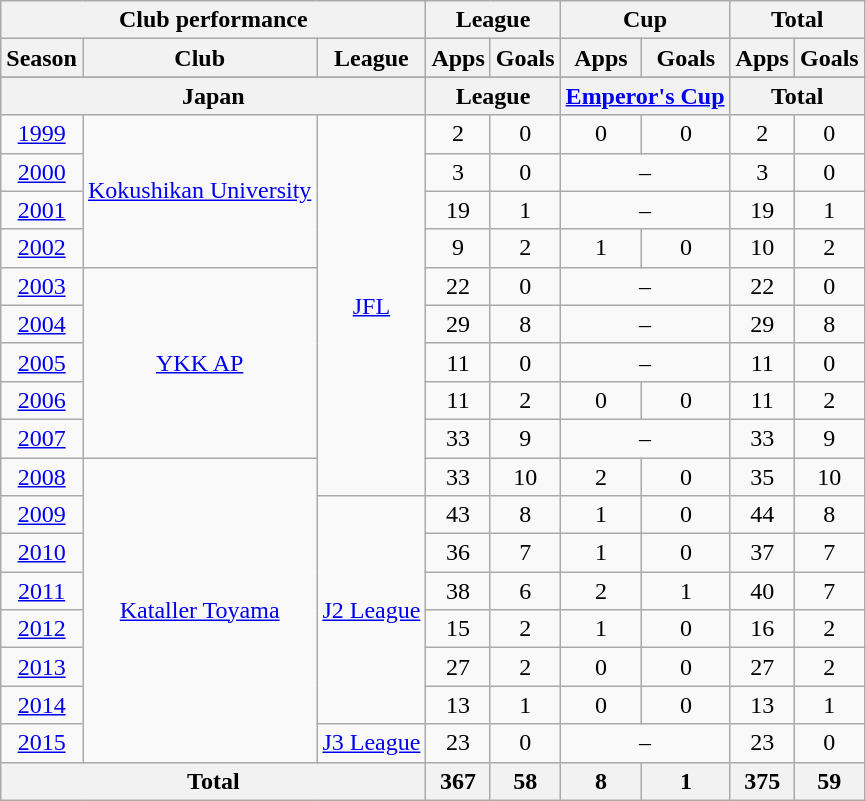<table class="wikitable" style="text-align:center">
<tr>
<th colspan=3>Club performance</th>
<th colspan=2>League</th>
<th colspan=2>Cup</th>
<th colspan=2>Total</th>
</tr>
<tr>
<th>Season</th>
<th>Club</th>
<th>League</th>
<th>Apps</th>
<th>Goals</th>
<th>Apps</th>
<th>Goals</th>
<th>Apps</th>
<th>Goals</th>
</tr>
<tr>
</tr>
<tr>
<th colspan=3>Japan</th>
<th colspan=2>League</th>
<th colspan=2><a href='#'>Emperor's Cup</a></th>
<th colspan=2>Total</th>
</tr>
<tr>
<td><a href='#'>1999</a></td>
<td rowspan=4><a href='#'>Kokushikan University</a></td>
<td rowspan=10><a href='#'>JFL</a></td>
<td>2</td>
<td>0</td>
<td>0</td>
<td>0</td>
<td>2</td>
<td>0</td>
</tr>
<tr>
<td><a href='#'>2000</a></td>
<td>3</td>
<td>0</td>
<td colspan="2">–</td>
<td>3</td>
<td>0</td>
</tr>
<tr>
<td><a href='#'>2001</a></td>
<td>19</td>
<td>1</td>
<td colspan="2">–</td>
<td>19</td>
<td>1</td>
</tr>
<tr>
<td><a href='#'>2002</a></td>
<td>9</td>
<td>2</td>
<td>1</td>
<td>0</td>
<td>10</td>
<td>2</td>
</tr>
<tr>
<td><a href='#'>2003</a></td>
<td rowspan=5><a href='#'>YKK AP</a></td>
<td>22</td>
<td>0</td>
<td colspan="2">–</td>
<td>22</td>
<td>0</td>
</tr>
<tr>
<td><a href='#'>2004</a></td>
<td>29</td>
<td>8</td>
<td colspan="2">–</td>
<td>29</td>
<td>8</td>
</tr>
<tr>
<td><a href='#'>2005</a></td>
<td>11</td>
<td>0</td>
<td colspan="2">–</td>
<td>11</td>
<td>0</td>
</tr>
<tr>
<td><a href='#'>2006</a></td>
<td>11</td>
<td>2</td>
<td>0</td>
<td>0</td>
<td>11</td>
<td>2</td>
</tr>
<tr>
<td><a href='#'>2007</a></td>
<td>33</td>
<td>9</td>
<td colspan="2">–</td>
<td>33</td>
<td>9</td>
</tr>
<tr>
<td><a href='#'>2008</a></td>
<td rowspan="8"><a href='#'>Kataller Toyama</a></td>
<td>33</td>
<td>10</td>
<td>2</td>
<td>0</td>
<td>35</td>
<td>10</td>
</tr>
<tr>
<td><a href='#'>2009</a></td>
<td rowspan=6><a href='#'>J2 League</a></td>
<td>43</td>
<td>8</td>
<td>1</td>
<td>0</td>
<td>44</td>
<td>8</td>
</tr>
<tr>
<td><a href='#'>2010</a></td>
<td>36</td>
<td>7</td>
<td>1</td>
<td>0</td>
<td>37</td>
<td>7</td>
</tr>
<tr>
<td><a href='#'>2011</a></td>
<td>38</td>
<td>6</td>
<td>2</td>
<td>1</td>
<td>40</td>
<td>7</td>
</tr>
<tr>
<td><a href='#'>2012</a></td>
<td>15</td>
<td>2</td>
<td>1</td>
<td>0</td>
<td>16</td>
<td>2</td>
</tr>
<tr>
<td><a href='#'>2013</a></td>
<td>27</td>
<td>2</td>
<td>0</td>
<td>0</td>
<td>27</td>
<td>2</td>
</tr>
<tr>
<td><a href='#'>2014</a></td>
<td>13</td>
<td>1</td>
<td>0</td>
<td>0</td>
<td>13</td>
<td>1</td>
</tr>
<tr>
<td><a href='#'>2015</a></td>
<td><a href='#'>J3 League</a></td>
<td>23</td>
<td>0</td>
<td colspan="2">–</td>
<td>23</td>
<td>0</td>
</tr>
<tr>
<th colspan=3>Total</th>
<th>367</th>
<th>58</th>
<th>8</th>
<th>1</th>
<th>375</th>
<th>59</th>
</tr>
</table>
